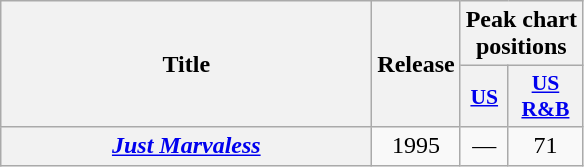<table class="wikitable plainrowheaders" style="text-align:center;">
<tr>
<th rowspan="2" style="width:15em;">Title</th>
<th rowspan="2">Release</th>
<th colspan="2">Peak chart<br>positions</th>
</tr>
<tr>
<th scope="col" style=font-size:90%;"><a href='#'>US</a></th>
<th scope="col" style=font-size:90%;"><a href='#'>US<br>R&B</a></th>
</tr>
<tr>
<th scope="row"><em><a href='#'>Just Marvaless</a></em></th>
<td align="center" rowspan="1">1995</td>
<td align="center" valign="top">—</td>
<td align="center" valign="top">71</td>
</tr>
</table>
